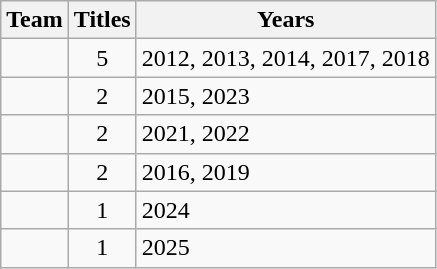<table class="wikitable sortable" style="text-align:center">
<tr>
<th>Team</th>
<th>Titles</th>
<th>Years</th>
</tr>
<tr>
<td style=><strong></strong></td>
<td>5</td>
<td align=left>2012, 2013, 2014, 2017, 2018</td>
</tr>
<tr>
<td style=><strong></strong></td>
<td>2</td>
<td align=left>2015, 2023</td>
</tr>
<tr>
<td style=><strong></strong></td>
<td>2</td>
<td align=left>2021, 2022</td>
</tr>
<tr>
<td style=><strong></strong></td>
<td>2</td>
<td align=left>2016, 2019</td>
</tr>
<tr>
<td style=><strong></strong></td>
<td>1</td>
<td align=left>2024</td>
</tr>
<tr>
<td style=><strong></strong></td>
<td>1</td>
<td align=left>2025</td>
</tr>
</table>
